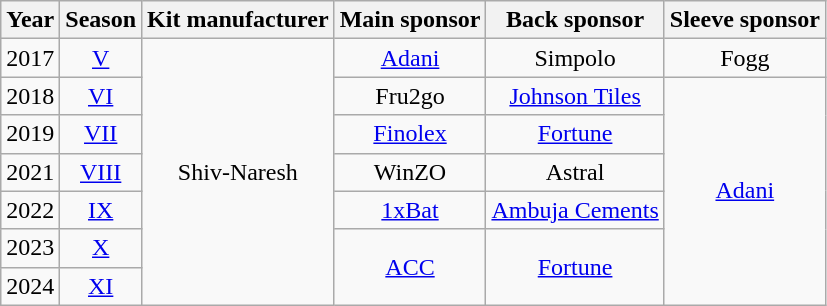<table class="wikitable sortable" style="text-align: center; font-size: 100%" align="center" width:"80%">
<tr>
<th>Year</th>
<th>Season</th>
<th>Kit manufacturer</th>
<th>Main sponsor</th>
<th>Back sponsor</th>
<th>Sleeve sponsor</th>
</tr>
<tr>
<td>2017</td>
<td><a href='#'>V</a></td>
<td rowspan="7">Shiv-Naresh</td>
<td><a href='#'>Adani</a></td>
<td>Simpolo</td>
<td>Fogg</td>
</tr>
<tr>
<td>2018</td>
<td><a href='#'>VI</a></td>
<td>Fru2go</td>
<td><a href='#'>Johnson Tiles</a></td>
<td rowspan="6"><a href='#'>Adani</a></td>
</tr>
<tr>
<td>2019</td>
<td><a href='#'>VII</a></td>
<td><a href='#'>Finolex</a></td>
<td><a href='#'>Fortune</a></td>
</tr>
<tr>
<td>2021</td>
<td><a href='#'>VIII</a></td>
<td>WinZO</td>
<td>Astral</td>
</tr>
<tr>
<td>2022</td>
<td><a href='#'>IX</a></td>
<td><a href='#'>1xBat</a></td>
<td><a href='#'>Ambuja Cements</a></td>
</tr>
<tr>
<td>2023</td>
<td><a href='#'>X</a></td>
<td rowspan="2"><a href='#'>ACC</a></td>
<td rowspan="2"><a href='#'>Fortune</a></td>
</tr>
<tr>
<td>2024</td>
<td><a href='#'>XI</a></td>
</tr>
</table>
